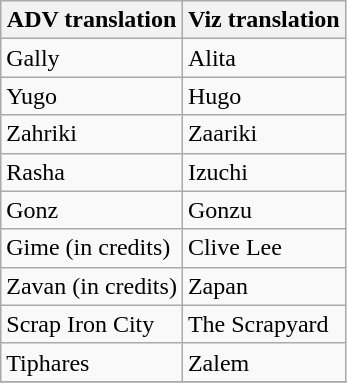<table class="wikitable" align="left">
<tr>
<th>ADV translation</th>
<th>Viz translation</th>
</tr>
<tr>
<td>Gally</td>
<td>Alita</td>
</tr>
<tr>
<td>Yugo</td>
<td>Hugo</td>
</tr>
<tr>
<td>Zahriki</td>
<td>Zaariki</td>
</tr>
<tr>
<td>Rasha</td>
<td>Izuchi</td>
</tr>
<tr>
<td>Gonz</td>
<td>Gonzu</td>
</tr>
<tr>
<td>Gime (in credits)</td>
<td>Clive Lee</td>
</tr>
<tr>
<td>Zavan (in credits)</td>
<td>Zapan</td>
</tr>
<tr>
<td>Scrap Iron City</td>
<td>The Scrapyard</td>
</tr>
<tr>
<td>Tiphares</td>
<td>Zalem</td>
</tr>
<tr>
</tr>
</table>
